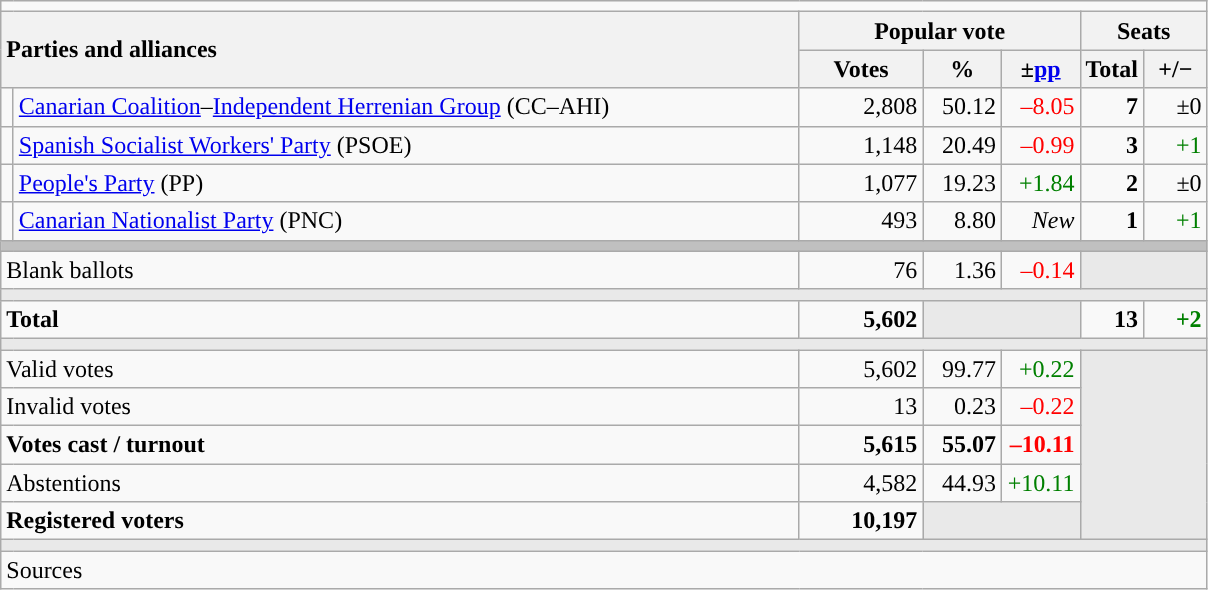<table class="wikitable" style="text-align:right;">
<tr>
<td colspan="7"></td>
</tr>
<tr>
<th style="text-align:left;" rowspan="2" colspan="2" width="525">Parties and alliances</th>
<th colspan="3">Popular vote</th>
<th colspan="2">Seats</th>
</tr>
<tr>
<th width="75">Votes</th>
<th width="45">%</th>
<th width="45">±<a href='#'>pp</a></th>
<th width="35">Total</th>
<th width="35">+/−</th>
</tr>
<tr>
<td width="1" style="color:inherit;background:"></td>
<td align="left"><a href='#'>Canarian Coalition</a>–<a href='#'>Independent Herrenian Group</a> (CC–AHI)</td>
<td>2,808</td>
<td>50.12</td>
<td style="color:red;">–8.05</td>
<td><strong>7</strong></td>
<td>±0</td>
</tr>
<tr>
<td style="color:inherit;background:"></td>
<td align="left"><a href='#'>Spanish Socialist Workers' Party</a> (PSOE)</td>
<td>1,148</td>
<td>20.49</td>
<td style="color:red;">–0.99</td>
<td><strong>3</strong></td>
<td style="color:green;">+1</td>
</tr>
<tr>
<td style="color:inherit;background:"></td>
<td align="left"><a href='#'>People's Party</a> (PP)</td>
<td>1,077</td>
<td>19.23</td>
<td style="color:green;">+1.84</td>
<td><strong>2</strong></td>
<td>±0</td>
</tr>
<tr>
<td style="color:inherit;background:"></td>
<td align="left"><a href='#'>Canarian Nationalist Party</a> (PNC)</td>
<td>493</td>
<td>8.80</td>
<td><em>New</em></td>
<td><strong>1</strong></td>
<td style="color:green;">+1</td>
</tr>
<tr>
<td colspan="7" bgcolor="#C0C0C0"></td>
</tr>
<tr>
<td align="left" colspan="2">Blank ballots</td>
<td>76</td>
<td>1.36</td>
<td style="color:red;">–0.14</td>
<td bgcolor="#E9E9E9" colspan="2"></td>
</tr>
<tr>
<td colspan="7" bgcolor="#E9E9E9"></td>
</tr>
<tr style="font-weight:bold;">
<td align="left" colspan="2">Total</td>
<td>5,602</td>
<td bgcolor="#E9E9E9" colspan="2"></td>
<td>13</td>
<td style="color:green;">+2</td>
</tr>
<tr>
<td colspan="7" bgcolor="#E9E9E9"></td>
</tr>
<tr>
<td align="left" colspan="2">Valid votes</td>
<td>5,602</td>
<td>99.77</td>
<td style="color:green;">+0.22</td>
<td bgcolor="#E9E9E9" colspan="2" rowspan="5"></td>
</tr>
<tr>
<td align="left" colspan="2">Invalid votes</td>
<td>13</td>
<td>0.23</td>
<td style="color:red;">–0.22</td>
</tr>
<tr style="font-weight:bold;">
<td align="left" colspan="2">Votes cast / turnout</td>
<td>5,615</td>
<td>55.07</td>
<td style="color:red;">–10.11</td>
</tr>
<tr>
<td align="left" colspan="2">Abstentions</td>
<td>4,582</td>
<td>44.93</td>
<td style="color:green;">+10.11</td>
</tr>
<tr style="font-weight:bold;">
<td align="left" colspan="2">Registered voters</td>
<td>10,197</td>
<td bgcolor="#E9E9E9" colspan="2"></td>
</tr>
<tr>
<td colspan="7" bgcolor="#E9E9E9"></td>
</tr>
<tr>
<td align="left" colspan="7">Sources</td>
</tr>
</table>
